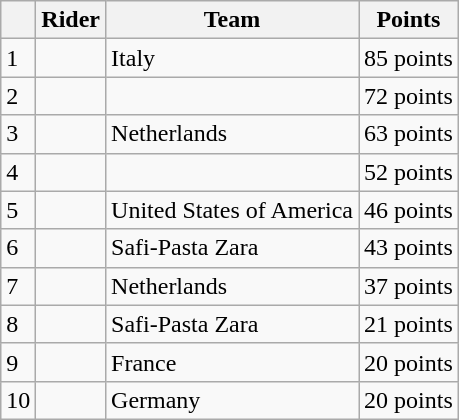<table class="wikitable">
<tr>
<th></th>
<th>Rider</th>
<th>Team</th>
<th>Points</th>
</tr>
<tr>
<td>1</td>
<td><strong></strong></td>
<td>Italy</td>
<td align="right">85 points</td>
</tr>
<tr>
<td>2</td>
<td></td>
<td></td>
<td align="right">72 points</td>
</tr>
<tr>
<td>3</td>
<td></td>
<td>Netherlands</td>
<td align="right">63 points</td>
</tr>
<tr>
<td>4</td>
<td></td>
<td></td>
<td align="right">52 points</td>
</tr>
<tr>
<td>5</td>
<td></td>
<td>United States of America</td>
<td align="right">46 points</td>
</tr>
<tr>
<td>6</td>
<td></td>
<td>Safi-Pasta Zara</td>
<td align="right">43 points</td>
</tr>
<tr>
<td>7</td>
<td></td>
<td>Netherlands</td>
<td align="right">37 points</td>
</tr>
<tr>
<td>8</td>
<td></td>
<td>Safi-Pasta Zara</td>
<td align="right">21 points</td>
</tr>
<tr>
<td>9</td>
<td></td>
<td>France</td>
<td align="right">20 points</td>
</tr>
<tr>
<td>10</td>
<td></td>
<td>Germany</td>
<td align="right">20 points</td>
</tr>
</table>
